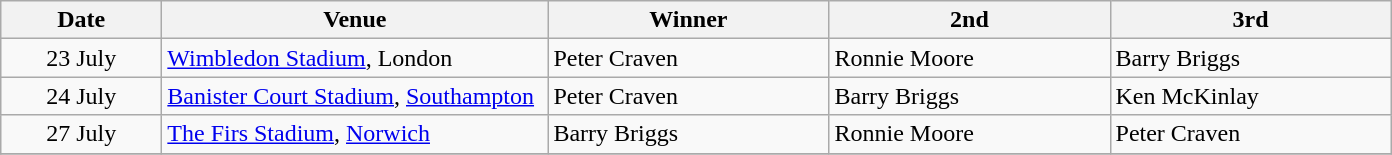<table class=wikitable>
<tr>
<th width=100>Date</th>
<th width=250>Venue</th>
<th width=180>Winner</th>
<th width=180>2nd</th>
<th width=180>3rd</th>
</tr>
<tr>
<td align=center>23 July</td>
<td><a href='#'>Wimbledon Stadium</a>, London</td>
<td>Peter Craven</td>
<td>Ronnie Moore</td>
<td>Barry Briggs</td>
</tr>
<tr>
<td align=center>24 July</td>
<td><a href='#'>Banister Court Stadium</a>, <a href='#'>Southampton</a></td>
<td>Peter Craven</td>
<td>Barry Briggs</td>
<td>Ken McKinlay</td>
</tr>
<tr>
<td align=center>27 July</td>
<td><a href='#'>The Firs Stadium</a>, <a href='#'>Norwich</a></td>
<td>Barry Briggs</td>
<td>Ronnie Moore</td>
<td>Peter Craven</td>
</tr>
<tr>
</tr>
</table>
